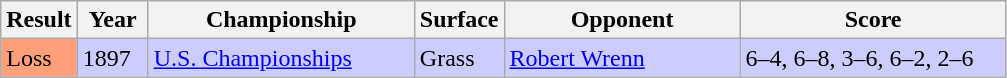<table class="sortable wikitable">
<tr>
<th style="width:40px">Result</th>
<th style="width:40px">Year</th>
<th style="width:170px">Championship</th>
<th style="width:50px">Surface</th>
<th style="width:150px">Opponent</th>
<th style="width:170px" class="unsortable">Score</th>
</tr>
<tr style="background:#ccccff;">
<td style="background:#ffa07a;">Loss</td>
<td>1897</td>
<td><a href='#'>U.S. Championships</a></td>
<td>Grass</td>
<td> <a href='#'>Robert Wrenn</a></td>
<td>6–4, 6–8, 3–6, 6–2, 2–6</td>
</tr>
</table>
